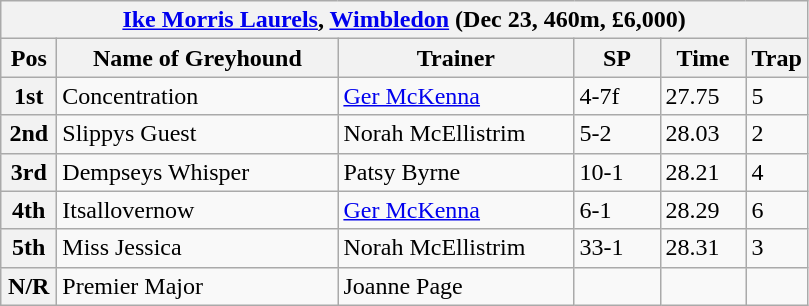<table class="wikitable">
<tr>
<th colspan="6"><a href='#'>Ike Morris Laurels</a>, <a href='#'>Wimbledon</a> (Dec 23, 460m, £6,000)</th>
</tr>
<tr>
<th width=30>Pos</th>
<th width=180>Name of Greyhound</th>
<th width=150>Trainer</th>
<th width=50>SP</th>
<th width=50>Time</th>
<th width=30>Trap</th>
</tr>
<tr>
<th>1st</th>
<td>Concentration</td>
<td><a href='#'>Ger McKenna</a></td>
<td>4-7f</td>
<td>27.75</td>
<td>5</td>
</tr>
<tr>
<th>2nd</th>
<td>Slippys Guest</td>
<td>Norah McEllistrim</td>
<td>5-2</td>
<td>28.03</td>
<td>2</td>
</tr>
<tr>
<th>3rd</th>
<td>Dempseys Whisper</td>
<td>Patsy Byrne</td>
<td>10-1</td>
<td>28.21</td>
<td>4</td>
</tr>
<tr>
<th>4th</th>
<td>Itsallovernow</td>
<td><a href='#'>Ger McKenna</a></td>
<td>6-1</td>
<td>28.29</td>
<td>6</td>
</tr>
<tr>
<th>5th</th>
<td>Miss Jessica</td>
<td>Norah McEllistrim</td>
<td>33-1</td>
<td>28.31</td>
<td>3</td>
</tr>
<tr>
<th>N/R</th>
<td>Premier Major</td>
<td>Joanne Page</td>
<td></td>
<td></td>
<td></td>
</tr>
</table>
